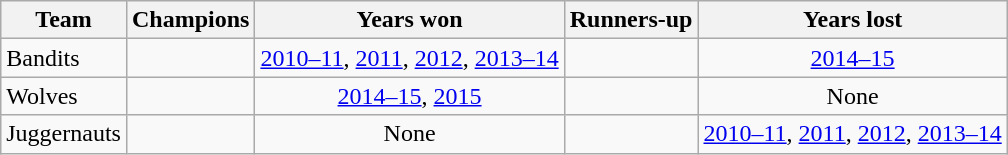<table class="wikitable sortable" style="text-align: center;">
<tr>
<th>Team</th>
<th>Champions</th>
<th>Years won</th>
<th>Runners-up</th>
<th>Years lost</th>
</tr>
<tr>
<td align=left>Bandits</td>
<td></td>
<td><a href='#'>2010–11</a>, <a href='#'>2011</a>, <a href='#'>2012</a>, <a href='#'>2013–14</a></td>
<td></td>
<td><a href='#'>2014–15</a></td>
</tr>
<tr>
<td align=left>Wolves</td>
<td></td>
<td><a href='#'>2014–15</a>,  <a href='#'>2015</a></td>
<td></td>
<td>None</td>
</tr>
<tr>
<td align=left>Juggernauts</td>
<td></td>
<td>None</td>
<td></td>
<td><a href='#'>2010–11</a>, <a href='#'>2011</a>, <a href='#'>2012</a>, <a href='#'>2013–14</a></td>
</tr>
</table>
